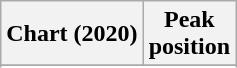<table class="wikitable sortable plainrowheaders" style="text-align:center">
<tr>
<th scope="col">Chart (2020)</th>
<th scope="col">Peak<br>position</th>
</tr>
<tr>
</tr>
<tr>
</tr>
<tr>
</tr>
<tr>
</tr>
<tr>
</tr>
</table>
